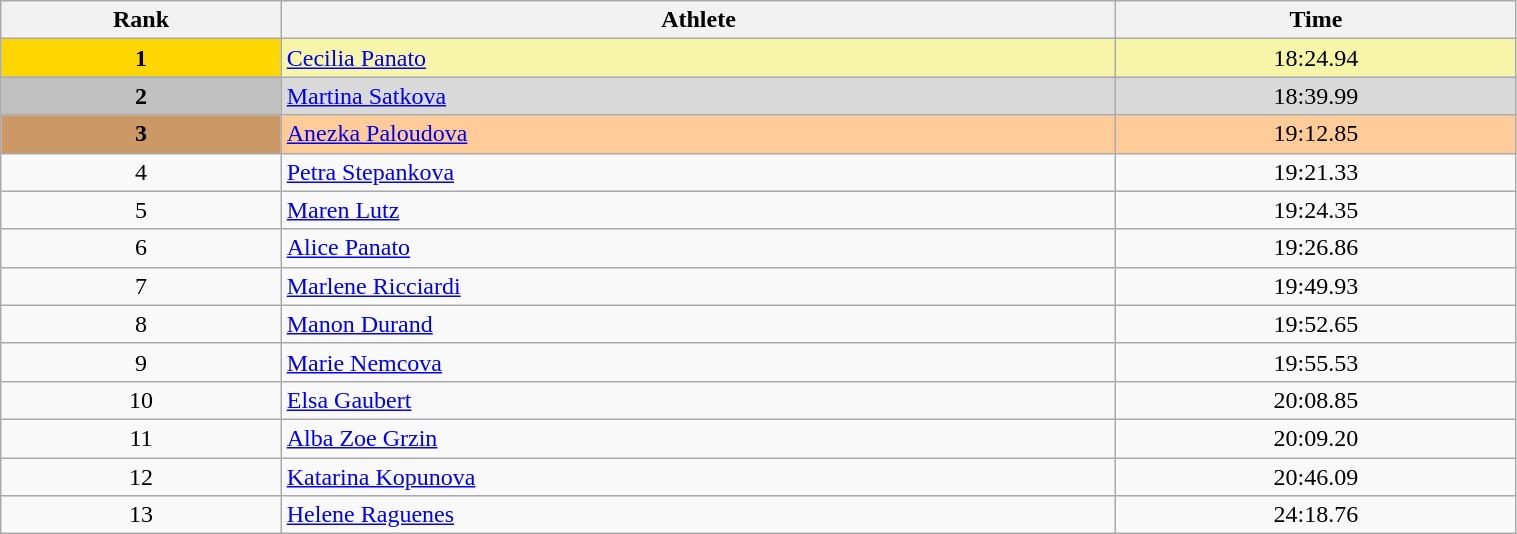<table class="wikitable" width=80% style="font-size:100%; text-align:center;">
<tr>
<th>Rank</th>
<th>Athlete</th>
<th>Time</th>
</tr>
<tr align="center" valign="top" bgcolor="#F7F6A8">
<th style="background:#ffd700;">1</th>
<td align=left> <a href='#'>Cecilia Panato</a></td>
<td>18:24.94</td>
</tr>
<tr align="center" valign="top" bgcolor="#D9D9D9">
<th style="background:#c0c0c0;">2</th>
<td align=left> <a href='#'>Martina Satkova</a></td>
<td>18:39.99</td>
</tr>
<tr align="center" valign="top" bgcolor="#FFCC99">
<th style="background:#cc9966;">3</th>
<td align=left> <a href='#'>Anezka Paloudova</a></td>
<td>19:12.85</td>
</tr>
<tr>
<td>4</td>
<td align=left> <a href='#'>Petra Stepankova</a></td>
<td>19:21.33</td>
</tr>
<tr>
<td>5</td>
<td align=left> <a href='#'>Maren Lutz</a></td>
<td>19:24.35</td>
</tr>
<tr>
<td>6</td>
<td align=left> <a href='#'>Alice Panato</a></td>
<td>19:26.86</td>
</tr>
<tr>
<td>7</td>
<td align=left> <a href='#'>Marlene Ricciardi</a></td>
<td>19:49.93</td>
</tr>
<tr>
<td>8</td>
<td align=left> <a href='#'>Manon Durand</a></td>
<td>19:52.65</td>
</tr>
<tr>
<td>9</td>
<td align=left> <a href='#'>Marie Nemcova</a></td>
<td>19:55.53</td>
</tr>
<tr>
<td>10</td>
<td align=left> <a href='#'>Elsa Gaubert</a></td>
<td>20:08.85</td>
</tr>
<tr>
<td>11</td>
<td align=left> <a href='#'>Alba Zoe Grzin</a></td>
<td>20:09.20</td>
</tr>
<tr>
<td>12</td>
<td align=left> <a href='#'>Katarina Kopunova</a></td>
<td>20:46.09</td>
</tr>
<tr>
<td>13</td>
<td align=left> <a href='#'>Helene Raguenes</a></td>
<td>24:18.76</td>
</tr>
</table>
